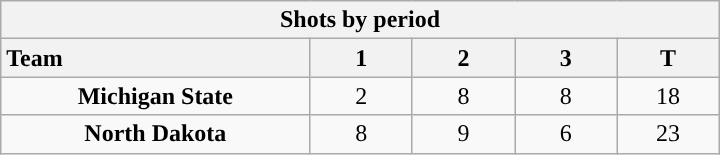<table class="wikitable" style="width:30em; text-align:right;">
<tr>
<th colspan=5>Shots by period</th>
</tr>
<tr>
<th style="width:10em; text-align:left;">Team</th>
<th style="width:3em;">1</th>
<th style="width:3em;">2</th>
<th style="width:3em;">3</th>
<th style="width:3em;">T</th>
</tr>
<tr>
<td align=center><strong>Michigan State</strong></td>
<td align=center>2</td>
<td align=center>8</td>
<td align=center>8</td>
<td align=center>18</td>
</tr>
<tr>
<td align=center><strong>North Dakota</strong></td>
<td align=center>8</td>
<td align=center>9</td>
<td align=center>6</td>
<td align=center>23</td>
</tr>
</table>
